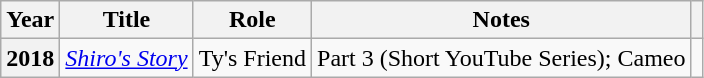<table class="wikitable sortable plainrowheaders">
<tr>
<th scope="col">Year</th>
<th scope="col">Title</th>
<th scope="col">Role</th>
<th scope="col" class="unsortable">Notes</th>
<th scope="col" class="unsortable"></th>
</tr>
<tr>
<th scope="row">2018</th>
<td><em><a href='#'>Shiro's Story</a></em></td>
<td>Ty's Friend</td>
<td>Part 3 (Short YouTube Series); Cameo</td>
<td></td>
</tr>
</table>
